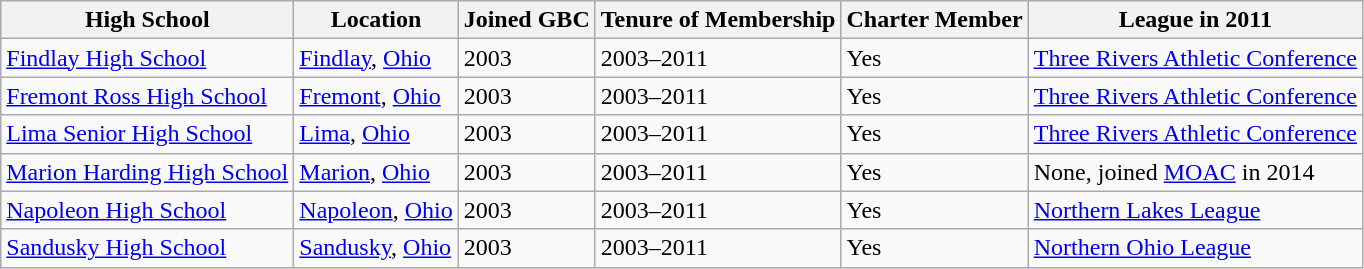<table class="wikitable" style="text-align: left;">
<tr>
<th>High School</th>
<th>Location</th>
<th>Joined GBC</th>
<th>Tenure of Membership</th>
<th>Charter Member</th>
<th>League in 2011</th>
</tr>
<tr>
<td><a href='#'>Findlay High School</a></td>
<td><a href='#'>Findlay</a>, <a href='#'>Ohio</a></td>
<td>2003</td>
<td>2003–2011</td>
<td>Yes</td>
<td><a href='#'>Three Rivers Athletic Conference</a></td>
</tr>
<tr>
<td><a href='#'>Fremont Ross High School</a></td>
<td><a href='#'>Fremont</a>, <a href='#'>Ohio</a></td>
<td>2003</td>
<td>2003–2011</td>
<td>Yes</td>
<td><a href='#'>Three Rivers Athletic Conference</a></td>
</tr>
<tr>
<td><a href='#'>Lima Senior High School</a></td>
<td><a href='#'>Lima</a>, <a href='#'>Ohio</a></td>
<td>2003</td>
<td>2003–2011</td>
<td>Yes</td>
<td><a href='#'>Three Rivers Athletic Conference</a></td>
</tr>
<tr>
<td><a href='#'>Marion Harding High School</a></td>
<td><a href='#'>Marion</a>, <a href='#'>Ohio</a></td>
<td>2003</td>
<td>2003–2011</td>
<td>Yes</td>
<td>None, joined <a href='#'>MOAC</a> in 2014</td>
</tr>
<tr>
<td><a href='#'>Napoleon High School</a></td>
<td><a href='#'>Napoleon</a>, <a href='#'>Ohio</a></td>
<td>2003</td>
<td>2003–2011</td>
<td>Yes</td>
<td><a href='#'>Northern Lakes League</a></td>
</tr>
<tr>
<td><a href='#'>Sandusky High School</a></td>
<td><a href='#'>Sandusky</a>, <a href='#'>Ohio</a></td>
<td>2003</td>
<td>2003–2011</td>
<td>Yes</td>
<td><a href='#'>Northern Ohio League</a></td>
</tr>
</table>
